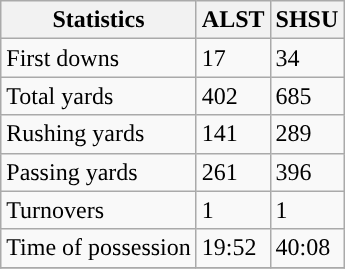<table class="wikitable">
<tr>
<th>Statistics</th>
<th>ALST</th>
<th>SHSU</th>
</tr>
<tr>
<td>First downs</td>
<td>17</td>
<td>34</td>
</tr>
<tr>
<td>Total yards</td>
<td>402</td>
<td>685</td>
</tr>
<tr>
<td>Rushing yards</td>
<td>141</td>
<td>289</td>
</tr>
<tr>
<td>Passing yards</td>
<td>261</td>
<td>396</td>
</tr>
<tr>
<td>Turnovers</td>
<td>1</td>
<td>1</td>
</tr>
<tr>
<td>Time of possession</td>
<td>19:52</td>
<td>40:08</td>
</tr>
<tr>
</tr>
</table>
